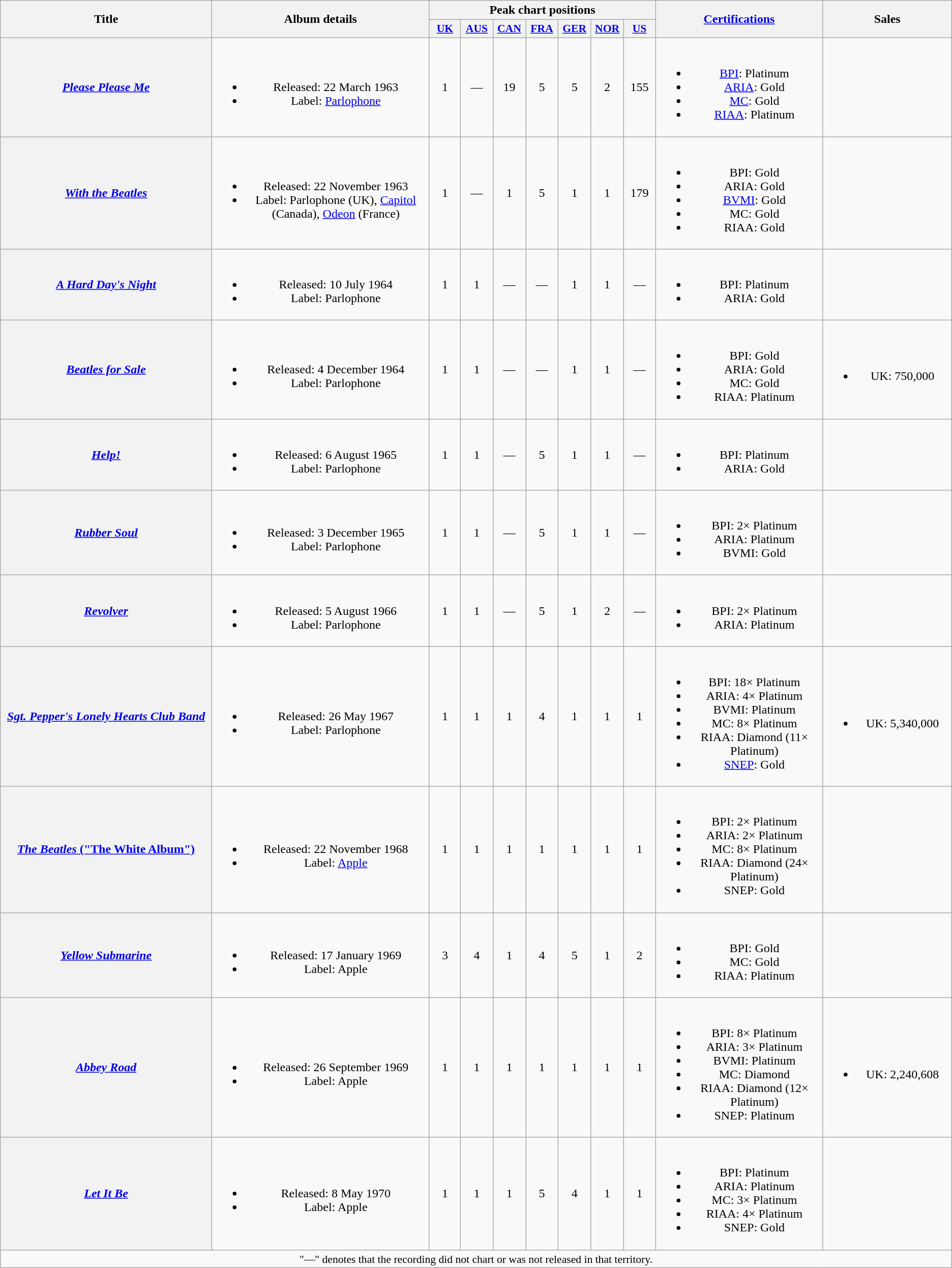<table class="wikitable plainrowheaders" style="text-align:center;">
<tr>
<th rowspan="2" scope="col" style="width:20em;">Title</th>
<th rowspan="2" scope="col" style="width:20em;">Album details</th>
<th colspan="7" scope="col">Peak chart positions</th>
<th rowspan="2" scope="col" style="width:15em;"><a href='#'>Certifications</a></th>
<th rowspan="2" scope="col" style="width:11em;">Sales</th>
</tr>
<tr>
<th scope="col" style="width:2.6em; font-size:90%;"><a href='#'>UK</a><br></th>
<th scope="col" style="width:2.6em; font-size:90%;"><a href='#'>AUS</a><br></th>
<th scope="col" style="width:2.6em; font-size:90%;"><a href='#'>CAN</a><br></th>
<th scope="col" style="width:2.6em; font-size:90%;"><a href='#'>FRA</a><br></th>
<th scope="col" style="width:2.6em; font-size:90%;"><a href='#'>GER</a><br></th>
<th scope="col" style="width:2.6em; font-size:90%;"><a href='#'>NOR</a><br></th>
<th scope="col" style="width:2.6em; font-size:90%;"><a href='#'>US</a><br></th>
</tr>
<tr>
<th scope="row"><em><a href='#'>Please Please Me</a></em></th>
<td><br><ul><li>Released: 22 March 1963</li><li>Label: <a href='#'>Parlophone</a></li></ul></td>
<td>1</td>
<td>—</td>
<td>19</td>
<td>5</td>
<td>5</td>
<td>2</td>
<td>155</td>
<td><br><ul><li><a href='#'>BPI</a>: Platinum</li><li><a href='#'>ARIA</a>: Gold</li><li><a href='#'>MC</a>: Gold</li><li><a href='#'>RIAA</a>: Platinum</li></ul></td>
<td></td>
</tr>
<tr>
<th scope="row"><em><a href='#'>With the Beatles</a></em></th>
<td><br><ul><li>Released: 22 November 1963</li><li>Label: Parlophone (UK), <a href='#'>Capitol</a> (Canada), <a href='#'>Odeon</a> (France)</li></ul></td>
<td>1</td>
<td>—</td>
<td>1</td>
<td>5</td>
<td>1</td>
<td>1</td>
<td>179</td>
<td><br><ul><li>BPI: Gold</li><li>ARIA: Gold</li><li><a href='#'>BVMI</a>: Gold</li><li>MC: Gold</li><li>RIAA: Gold</li></ul></td>
<td></td>
</tr>
<tr>
<th scope="row"><em><a href='#'>A Hard Day's Night</a></em></th>
<td><br><ul><li>Released: 10 July 1964</li><li>Label: Parlophone</li></ul></td>
<td>1</td>
<td>1</td>
<td>—</td>
<td>—</td>
<td>1</td>
<td>1</td>
<td>—</td>
<td><br><ul><li>BPI: Platinum</li><li>ARIA: Gold</li></ul></td>
<td scope="row"></td>
</tr>
<tr>
<th scope="row"><em><a href='#'>Beatles for Sale</a></em></th>
<td><br><ul><li>Released: 4 December 1964</li><li>Label: Parlophone</li></ul></td>
<td>1</td>
<td>1</td>
<td>—</td>
<td>—</td>
<td>1</td>
<td>1</td>
<td>—</td>
<td><br><ul><li>BPI: Gold</li><li>ARIA: Gold</li><li>MC: Gold</li><li>RIAA: Platinum</li></ul></td>
<td><br><ul><li>UK: 750,000</li></ul></td>
</tr>
<tr>
<th scope="row"><em><a href='#'>Help!</a></em></th>
<td><br><ul><li>Released: 6 August 1965</li><li>Label: Parlophone</li></ul></td>
<td>1</td>
<td>1</td>
<td>—</td>
<td>5</td>
<td>1</td>
<td>1</td>
<td>—</td>
<td><br><ul><li>BPI: Platinum</li><li>ARIA: Gold</li></ul></td>
<td scope="row"></td>
</tr>
<tr>
<th scope="row"><em><a href='#'>Rubber Soul</a></em></th>
<td><br><ul><li>Released: 3 December 1965</li><li>Label: Parlophone</li></ul></td>
<td>1</td>
<td>1</td>
<td>—</td>
<td>5</td>
<td>1</td>
<td>1</td>
<td>—</td>
<td><br><ul><li>BPI: 2× Platinum</li><li>ARIA: Platinum</li><li>BVMI: Gold</li></ul></td>
<td scope="row"></td>
</tr>
<tr>
<th scope="row"><em><a href='#'>Revolver</a></em></th>
<td><br><ul><li>Released: 5 August 1966</li><li>Label: Parlophone</li></ul></td>
<td>1</td>
<td>1</td>
<td>—</td>
<td>5</td>
<td>1</td>
<td>2</td>
<td>—</td>
<td><br><ul><li>BPI: 2× Platinum</li><li>ARIA: Platinum</li></ul></td>
<td scope="row"></td>
</tr>
<tr>
<th scope="row"><em><a href='#'>Sgt. Pepper's Lonely Hearts Club Band</a></em></th>
<td><br><ul><li>Released: 26 May 1967</li><li>Label: Parlophone</li></ul></td>
<td>1</td>
<td>1</td>
<td>1</td>
<td>4</td>
<td>1</td>
<td>1</td>
<td>1</td>
<td><br><ul><li>BPI: 18× Platinum</li><li>ARIA: 4× Platinum</li><li>BVMI: Platinum</li><li>MC: 8× Platinum</li><li>RIAA: Diamond (11× Platinum)</li><li><a href='#'>SNEP</a>: Gold</li></ul></td>
<td><br><ul><li>UK: 5,340,000</li></ul></td>
</tr>
<tr>
<th scope="row"><a href='#'><em>The Beatles</em> ("The White Album")</a></th>
<td><br><ul><li>Released: 22 November 1968</li><li>Label: <a href='#'>Apple</a></li></ul></td>
<td>1</td>
<td>1</td>
<td>1</td>
<td>1</td>
<td>1</td>
<td>1</td>
<td>1</td>
<td><br><ul><li>BPI: 2× Platinum</li><li>ARIA: 2× Platinum</li><li>MC: 8× Platinum</li><li>RIAA: Diamond (24× Platinum)</li><li>SNEP: Gold</li></ul></td>
<td></td>
</tr>
<tr>
<th scope="row"><em><a href='#'>Yellow Submarine</a></em></th>
<td><br><ul><li>Released: 17 January 1969</li><li>Label: Apple</li></ul></td>
<td>3</td>
<td>4</td>
<td>1</td>
<td>4</td>
<td>5</td>
<td>1</td>
<td>2</td>
<td><br><ul><li>BPI: Gold</li><li>MC: Gold</li><li>RIAA: Platinum</li></ul></td>
<td></td>
</tr>
<tr>
<th scope="row"><em><a href='#'>Abbey Road</a></em></th>
<td><br><ul><li>Released: 26 September 1969</li><li>Label: Apple</li></ul></td>
<td>1</td>
<td>1</td>
<td>1</td>
<td>1</td>
<td>1</td>
<td>1</td>
<td>1</td>
<td><br><ul><li>BPI: 8× Platinum</li><li>ARIA: 3× Platinum</li><li>BVMI: Platinum</li><li>MC: Diamond</li><li>RIAA: Diamond (12× Platinum)</li><li>SNEP: Platinum</li></ul></td>
<td><br><ul><li>UK: 2,240,608</li></ul></td>
</tr>
<tr>
<th scope="row"><em><a href='#'>Let It Be</a></em></th>
<td><br><ul><li>Released: 8 May 1970</li><li>Label: Apple</li></ul></td>
<td>1</td>
<td>1</td>
<td>1</td>
<td>5</td>
<td>4</td>
<td>1</td>
<td>1</td>
<td><br><ul><li>BPI: Platinum</li><li>ARIA: Platinum</li><li>MC: 3× Platinum</li><li>RIAA: 4× Platinum</li><li>SNEP: Gold</li></ul></td>
<td></td>
</tr>
<tr>
<td colspan="11" style="font-size:90%">"—" denotes that the recording did not chart or was not released in that territory.</td>
</tr>
</table>
